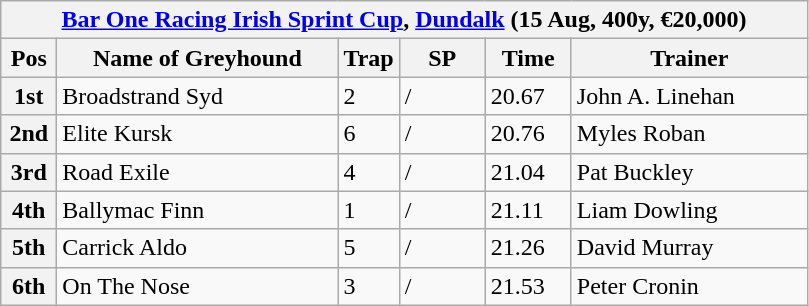<table class="wikitable">
<tr>
<th colspan="6"><a href='#'>Bar One Racing Irish Sprint Cup</a>, <a href='#'>Dundalk</a> (15 Aug, 400y, €20,000)</th>
</tr>
<tr>
<th width=30>Pos</th>
<th width=180>Name of Greyhound</th>
<th width=30>Trap</th>
<th width=50>SP</th>
<th width=50>Time</th>
<th width=150>Trainer</th>
</tr>
<tr>
<th>1st</th>
<td>Broadstrand Syd</td>
<td>2</td>
<td>/</td>
<td>20.67</td>
<td>John A. Linehan</td>
</tr>
<tr>
<th>2nd</th>
<td>Elite Kursk</td>
<td>6</td>
<td>/</td>
<td>20.76</td>
<td>Myles Roban</td>
</tr>
<tr>
<th>3rd</th>
<td>Road Exile</td>
<td>4</td>
<td>/</td>
<td>21.04</td>
<td>Pat Buckley</td>
</tr>
<tr>
<th>4th</th>
<td>Ballymac Finn</td>
<td>1</td>
<td>/</td>
<td>21.11</td>
<td>Liam Dowling</td>
</tr>
<tr>
<th>5th</th>
<td>Carrick Aldo</td>
<td>5</td>
<td>/</td>
<td>21.26</td>
<td>David Murray</td>
</tr>
<tr>
<th>6th</th>
<td>On The Nose</td>
<td>3</td>
<td>/</td>
<td>21.53</td>
<td>Peter Cronin</td>
</tr>
</table>
